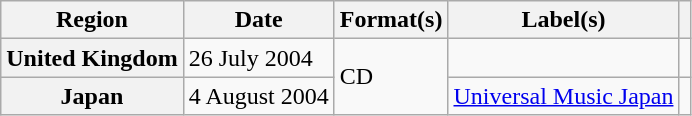<table class="wikitable plainrowheaders">
<tr>
<th scope="col">Region</th>
<th scope="col">Date</th>
<th scope="col">Format(s)</th>
<th scope="col">Label(s)</th>
<th scope="col"></th>
</tr>
<tr>
<th scope="row">United Kingdom</th>
<td>26 July 2004</td>
<td rowspan="2">CD</td>
<td></td>
<td></td>
</tr>
<tr>
<th scope="row">Japan</th>
<td>4 August 2004</td>
<td><a href='#'>Universal Music Japan</a></td>
<td></td>
</tr>
</table>
